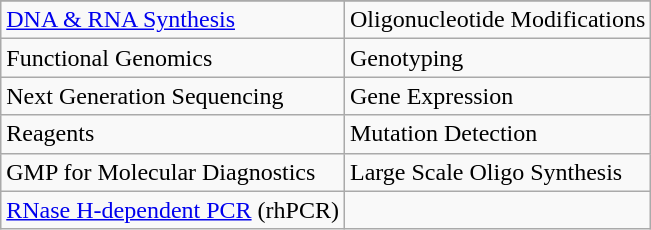<table class="wikitable" border="1">
<tr>
</tr>
<tr>
<td><a href='#'>DNA & RNA Synthesis</a></td>
<td>Oligonucleotide Modifications</td>
</tr>
<tr>
<td>Functional Genomics</td>
<td>Genotyping</td>
</tr>
<tr>
<td>Next Generation Sequencing</td>
<td>Gene Expression</td>
</tr>
<tr>
<td>Reagents</td>
<td>Mutation Detection</td>
</tr>
<tr>
<td>GMP for Molecular Diagnostics</td>
<td>Large Scale Oligo Synthesis</td>
</tr>
<tr>
<td><a href='#'>RNase H-dependent PCR</a> (rhPCR)</td>
</tr>
</table>
